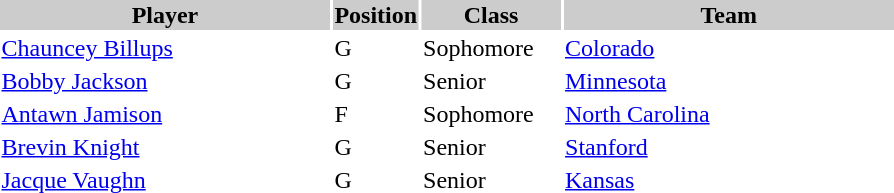<table style="width:600px" "border:'1' 'solid' 'gray'">
<tr>
<th bgcolor="#CCCCCC" style="width:40%">Player</th>
<th bgcolor="#CCCCCC" style="width:4%">Position</th>
<th bgcolor="#CCCCCC" style="width:16%">Class</th>
<th bgcolor="#CCCCCC" style="width:40%">Team</th>
</tr>
<tr>
<td><a href='#'>Chauncey Billups</a></td>
<td>G</td>
<td>Sophomore</td>
<td><a href='#'>Colorado</a></td>
</tr>
<tr>
<td><a href='#'>Bobby Jackson</a></td>
<td>G</td>
<td>Senior</td>
<td><a href='#'>Minnesota</a></td>
</tr>
<tr>
<td><a href='#'>Antawn Jamison</a></td>
<td>F</td>
<td>Sophomore</td>
<td><a href='#'>North Carolina</a></td>
</tr>
<tr>
<td><a href='#'>Brevin Knight</a></td>
<td>G</td>
<td>Senior</td>
<td><a href='#'>Stanford</a></td>
</tr>
<tr>
<td><a href='#'>Jacque Vaughn</a></td>
<td>G</td>
<td>Senior</td>
<td><a href='#'>Kansas</a></td>
</tr>
</table>
